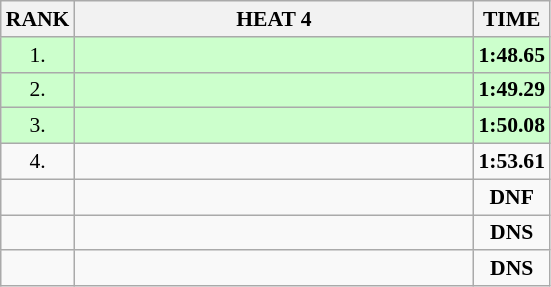<table class="wikitable" style="border-collapse: collapse; font-size: 90%;">
<tr>
<th>RANK</th>
<th align="left" style="width: 18em">HEAT 4</th>
<th>TIME</th>
</tr>
<tr style="background:#ccffcc;">
<td align="center">1.</td>
<td></td>
<td align="center"><strong>1:48.65</strong></td>
</tr>
<tr style="background:#ccffcc;">
<td align="center">2.</td>
<td></td>
<td align="center"><strong>1:49.29</strong></td>
</tr>
<tr style="background:#ccffcc;">
<td align="center">3.</td>
<td></td>
<td align="center"><strong>1:50.08</strong></td>
</tr>
<tr>
<td align="center">4.</td>
<td></td>
<td align="center"><strong>1:53.61</strong></td>
</tr>
<tr>
<td align="center"></td>
<td></td>
<td align="center"><strong>DNF</strong></td>
</tr>
<tr>
<td align="center"></td>
<td></td>
<td align="center"><strong>DNS</strong></td>
</tr>
<tr>
<td align="center"></td>
<td></td>
<td align="center"><strong>DNS</strong></td>
</tr>
</table>
